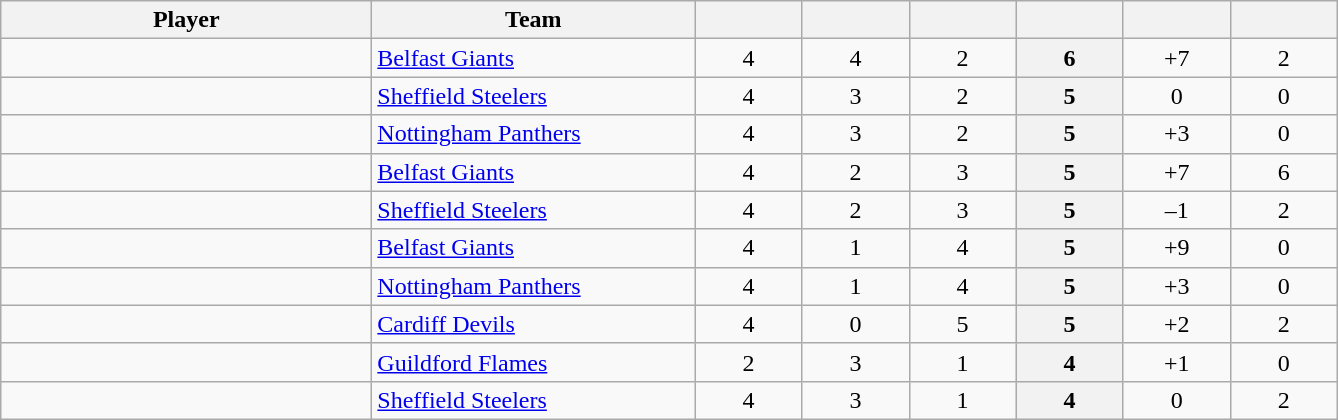<table class="wikitable sortable" style="text-align: center">
<tr>
<th style="width: 15em;">Player</th>
<th style="width: 13em;">Team</th>
<th style="width: 4em;"></th>
<th style="width: 4em;"></th>
<th style="width: 4em;"></th>
<th style="width: 4em;"></th>
<th style="width: 4em;"></th>
<th style="width: 4em;"></th>
</tr>
<tr>
<td style="text-align:left;"></td>
<td style="text-align:left;"><a href='#'>Belfast Giants</a></td>
<td>4</td>
<td>4</td>
<td>2</td>
<th>6</th>
<td>+7</td>
<td>2</td>
</tr>
<tr>
<td style="text-align:left;"></td>
<td style="text-align:left;"><a href='#'>Sheffield Steelers</a></td>
<td>4</td>
<td>3</td>
<td>2</td>
<th>5</th>
<td>0</td>
<td>0</td>
</tr>
<tr>
<td style="text-align:left;"></td>
<td style="text-align:left;"><a href='#'>Nottingham Panthers</a></td>
<td>4</td>
<td>3</td>
<td>2</td>
<th>5</th>
<td>+3</td>
<td>0</td>
</tr>
<tr>
<td style="text-align:left;"></td>
<td style="text-align:left;"><a href='#'>Belfast Giants</a></td>
<td>4</td>
<td>2</td>
<td>3</td>
<th>5</th>
<td>+7</td>
<td>6</td>
</tr>
<tr>
<td style="text-align:left;"></td>
<td style="text-align:left;"><a href='#'>Sheffield Steelers</a></td>
<td>4</td>
<td>2</td>
<td>3</td>
<th>5</th>
<td>–1</td>
<td>2</td>
</tr>
<tr>
<td style="text-align:left;"></td>
<td style="text-align:left;"><a href='#'>Belfast Giants</a></td>
<td>4</td>
<td>1</td>
<td>4</td>
<th>5</th>
<td>+9</td>
<td>0</td>
</tr>
<tr>
<td style="text-align:left;"></td>
<td style="text-align:left;"><a href='#'>Nottingham Panthers</a></td>
<td>4</td>
<td>1</td>
<td>4</td>
<th>5</th>
<td>+3</td>
<td>0</td>
</tr>
<tr>
<td style="text-align:left;"></td>
<td style="text-align:left;"><a href='#'>Cardiff Devils</a></td>
<td>4</td>
<td>0</td>
<td>5</td>
<th>5</th>
<td>+2</td>
<td>2</td>
</tr>
<tr>
<td style="text-align:left;"></td>
<td style="text-align:left;"><a href='#'>Guildford Flames</a></td>
<td>2</td>
<td>3</td>
<td>1</td>
<th>4</th>
<td>+1</td>
<td>0</td>
</tr>
<tr>
<td style="text-align:left;"></td>
<td style="text-align:left;"><a href='#'>Sheffield Steelers</a></td>
<td>4</td>
<td>3</td>
<td>1</td>
<th>4</th>
<td>0</td>
<td>2</td>
</tr>
</table>
